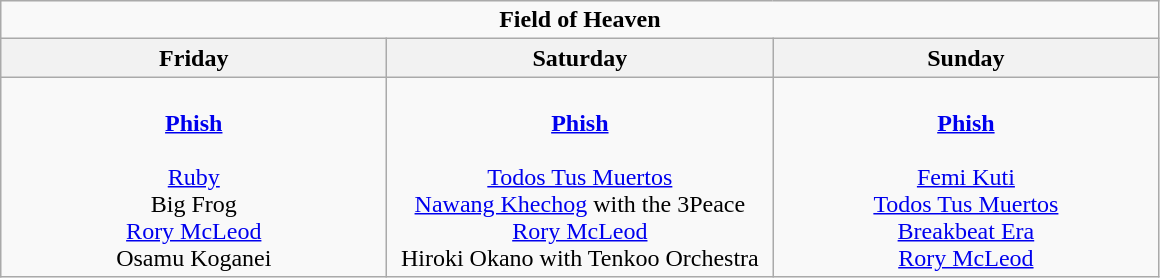<table class="wikitable">
<tr>
<td colspan="3" style="text-align:center;"><strong>Field of Heaven</strong></td>
</tr>
<tr>
<th>Friday</th>
<th>Saturday</th>
<th>Sunday</th>
</tr>
<tr>
<td style="text-align:center; vertical-align:top; width:250px;"><br><strong><a href='#'>Phish</a></strong>
<br>
<br> <a href='#'>Ruby</a>
<br> Big Frog
<br> <a href='#'>Rory McLeod</a>
<br> Osamu Koganei</td>
<td style="text-align:center; vertical-align:top; width:250px;"><br><strong><a href='#'>Phish</a></strong>
<br>
<br> <a href='#'>Todos Tus Muertos</a>
<br> <a href='#'>Nawang Khechog</a> with the 3Peace
<br> <a href='#'>Rory McLeod</a>
<br> Hiroki Okano with Tenkoo Orchestra</td>
<td style="text-align:center; vertical-align:top; width:250px;"><br><strong><a href='#'>Phish</a></strong>
<br>
<br> <a href='#'>Femi Kuti</a>
<br> <a href='#'>Todos Tus Muertos</a>
<br> <a href='#'>Breakbeat Era</a>
<br> <a href='#'>Rory McLeod</a></td>
</tr>
</table>
